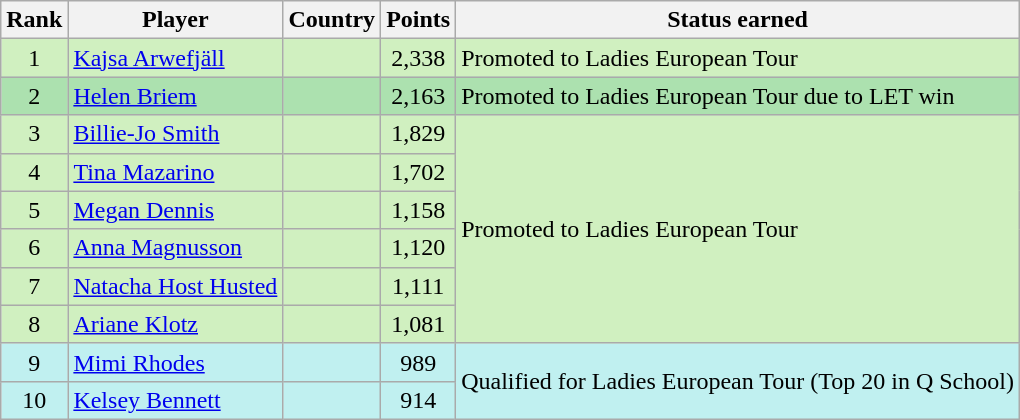<table class="wikitable">
<tr>
<th>Rank</th>
<th>Player</th>
<th>Country</th>
<th>Points</th>
<th>Status earned</th>
</tr>
<tr style="background:#D0F0C0;">
<td align=center>1</td>
<td><a href='#'>Kajsa Arwefjäll</a></td>
<td></td>
<td align=center>2,338</td>
<td>Promoted to Ladies European Tour</td>
</tr>
<tr style="background:#ACE1AF;">
<td align=center>2</td>
<td><a href='#'>Helen Briem</a></td>
<td></td>
<td align=center>2,163</td>
<td>Promoted to Ladies European Tour due to LET win</td>
</tr>
<tr style="background:#D0F0C0;">
<td align=center>3</td>
<td><a href='#'>Billie-Jo Smith</a></td>
<td></td>
<td align=center>1,829</td>
<td rowspan=6>Promoted to Ladies European Tour</td>
</tr>
<tr style="background:#D0F0C0;">
<td align=center>4</td>
<td><a href='#'>Tina Mazarino</a></td>
<td></td>
<td align=center>1,702</td>
</tr>
<tr style="background:#D0F0C0;">
<td align=center>5</td>
<td><a href='#'>Megan Dennis</a></td>
<td></td>
<td align=center>1,158</td>
</tr>
<tr style="background:#D0F0C0;">
<td align=center>6</td>
<td><a href='#'>Anna Magnusson</a></td>
<td></td>
<td align=center>1,120</td>
</tr>
<tr style="background:#D0F0C0;">
<td align=center>7</td>
<td><a href='#'>Natacha Host Husted</a></td>
<td></td>
<td align=center>1,111</td>
</tr>
<tr style="background:#D0F0C0;">
<td align=center>8</td>
<td><a href='#'>Ariane Klotz</a></td>
<td></td>
<td align=center>1,081</td>
</tr>
<tr style="background:#C0F0F0;">
<td align=center>9</td>
<td><a href='#'>Mimi Rhodes</a></td>
<td></td>
<td align=center>989</td>
<td rowspan=6>Qualified for Ladies European Tour (Top 20 in Q School)</td>
</tr>
<tr style="background:#C0F0F0;">
<td align=center>10</td>
<td><a href='#'>Kelsey Bennett</a></td>
<td></td>
<td align=center>914</td>
</tr>
</table>
